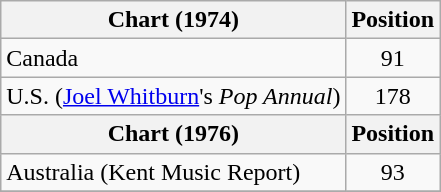<table class="wikitable">
<tr>
<th>Chart (1974)</th>
<th>Position</th>
</tr>
<tr>
<td>Canada </td>
<td style="text-align:center;">91</td>
</tr>
<tr>
<td>U.S. (<a href='#'>Joel Whitburn</a>'s <em>Pop Annual</em>)</td>
<td style="text-align:center;">178</td>
</tr>
<tr>
<th>Chart (1976)</th>
<th>Position</th>
</tr>
<tr>
<td>Australia (Kent Music Report)</td>
<td style="text-align:center;">93</td>
</tr>
<tr>
</tr>
</table>
